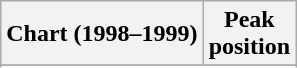<table class="wikitable sortable plainrowheaders" style="text-align:center">
<tr>
<th>Chart (1998–1999)</th>
<th>Peak<br>position</th>
</tr>
<tr>
</tr>
<tr>
</tr>
<tr>
</tr>
<tr>
</tr>
<tr>
</tr>
</table>
